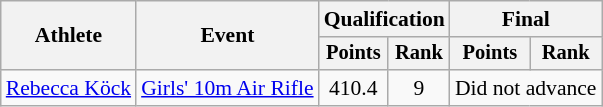<table class="wikitable" style="font-size:90%;">
<tr>
<th rowspan=2>Athlete</th>
<th rowspan=2>Event</th>
<th colspan=2>Qualification</th>
<th colspan=2>Final</th>
</tr>
<tr style="font-size:95%">
<th>Points</th>
<th>Rank</th>
<th>Points</th>
<th>Rank</th>
</tr>
<tr align=center>
<td align=left><a href='#'>Rebecca Köck</a></td>
<td align=left><a href='#'>Girls' 10m Air Rifle</a></td>
<td>410.4</td>
<td>9</td>
<td colspan=2>Did not advance</td>
</tr>
</table>
